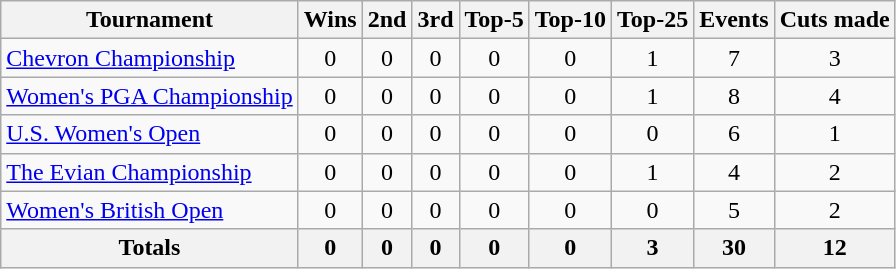<table class=wikitable style=text-align:center>
<tr>
<th>Tournament</th>
<th>Wins</th>
<th>2nd</th>
<th>3rd</th>
<th>Top-5</th>
<th>Top-10</th>
<th>Top-25</th>
<th>Events</th>
<th>Cuts made</th>
</tr>
<tr>
<td align=left><a href='#'>Chevron Championship</a></td>
<td>0</td>
<td>0</td>
<td>0</td>
<td>0</td>
<td>0</td>
<td>1</td>
<td>7</td>
<td>3</td>
</tr>
<tr>
<td align=left><a href='#'>Women's PGA Championship</a></td>
<td>0</td>
<td>0</td>
<td>0</td>
<td>0</td>
<td>0</td>
<td>1</td>
<td>8</td>
<td>4</td>
</tr>
<tr>
<td align=left><a href='#'>U.S. Women's Open</a></td>
<td>0</td>
<td>0</td>
<td>0</td>
<td>0</td>
<td>0</td>
<td>0</td>
<td>6</td>
<td>1</td>
</tr>
<tr>
<td align=left><a href='#'>The Evian Championship</a></td>
<td>0</td>
<td>0</td>
<td>0</td>
<td>0</td>
<td>0</td>
<td>1</td>
<td>4</td>
<td>2</td>
</tr>
<tr>
<td align=left><a href='#'>Women's British Open</a></td>
<td>0</td>
<td>0</td>
<td>0</td>
<td>0</td>
<td>0</td>
<td>0</td>
<td>5</td>
<td>2</td>
</tr>
<tr>
<th>Totals</th>
<th>0</th>
<th>0</th>
<th>0</th>
<th>0</th>
<th>0</th>
<th>3</th>
<th>30</th>
<th>12</th>
</tr>
</table>
